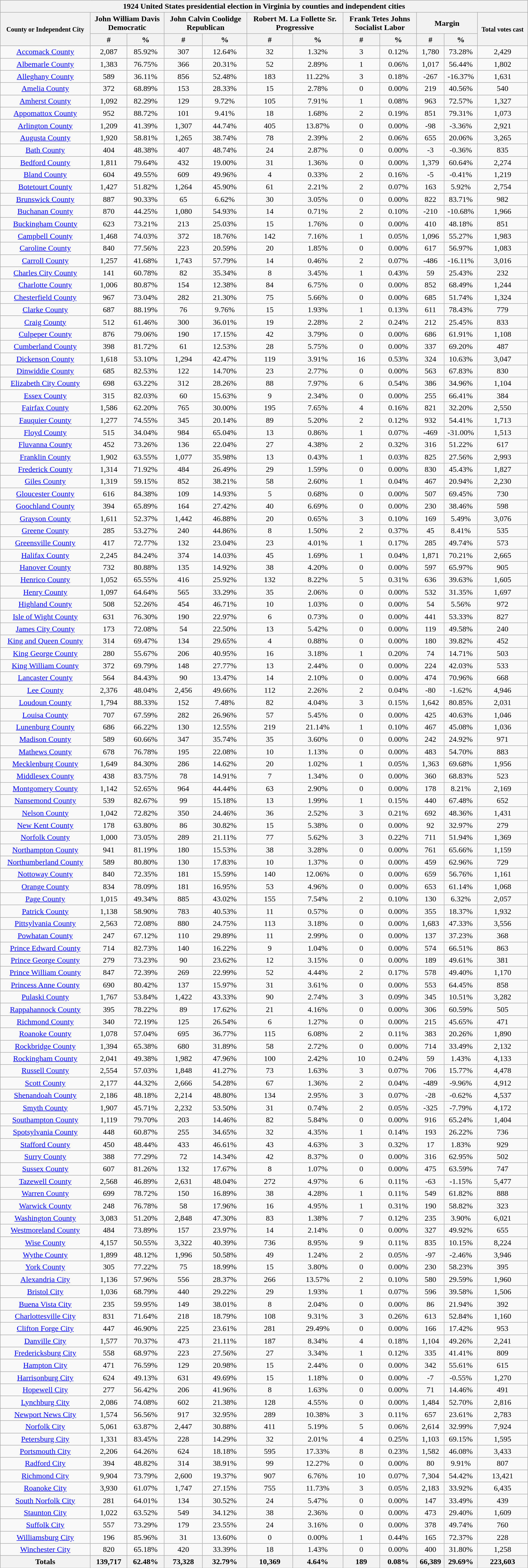<table class="wikitable sortable mw-collapsible mw-collapsed">
<tr>
<th colspan="12">1924 United States presidential election in Virginia by counties and independent cities</th>
</tr>
<tr>
<th rowspan="2" class="unsortable"><small>County or Independent City</small></th>
<th colspan="2">John William Davis<br> Democratic</th>
<th colspan="2">John Calvin Coolidge<br>Republican</th>
<th colspan="2">Robert M. La Follette Sr.<br>Progressive</th>
<th colspan="2">Frank Tetes Johns<br>Socialist Labor</th>
<th colspan="2">Margin</th>
<th rowspan="2" data-sort-type="number"><small>Total votes cast</small></th>
</tr>
<tr>
<th width="7%" data-sort-type="number">#</th>
<th width="7%" data-sort-type="number">%</th>
<th data-sort-type="number">#</th>
<th data-sort-type="number">%</th>
<th data-sort-type="number">#</th>
<th data-sort-type="number">%</th>
<th width="7%" data-sort-type="number">#</th>
<th width="7%" data-sort-type="number">%</th>
<th data-sort-type="number">#</th>
<th data-sort-type="number">%</th>
</tr>
<tr style="text-align:center;">
<td><a href='#'>Accomack County</a></td>
<td>2,087</td>
<td>85.92%</td>
<td>307</td>
<td>12.64%</td>
<td>32</td>
<td>1.32%</td>
<td>3</td>
<td>0.12%</td>
<td>1,780</td>
<td>73.28%</td>
<td>2,429</td>
</tr>
<tr style="text-align:center;">
<td><a href='#'>Albemarle County</a></td>
<td>1,383</td>
<td>76.75%</td>
<td>366</td>
<td>20.31%</td>
<td>52</td>
<td>2.89%</td>
<td>1</td>
<td>0.06%</td>
<td>1,017</td>
<td>56.44%</td>
<td>1,802</td>
</tr>
<tr style="text-align:center;">
<td><a href='#'>Alleghany County</a></td>
<td>589</td>
<td>36.11%</td>
<td>856</td>
<td>52.48%</td>
<td>183</td>
<td>11.22%</td>
<td>3</td>
<td>0.18%</td>
<td>-267</td>
<td>-16.37%</td>
<td>1,631</td>
</tr>
<tr style="text-align:center;">
<td><a href='#'>Amelia County</a></td>
<td>372</td>
<td>68.89%</td>
<td>153</td>
<td>28.33%</td>
<td>15</td>
<td>2.78%</td>
<td>0</td>
<td>0.00%</td>
<td>219</td>
<td>40.56%</td>
<td>540</td>
</tr>
<tr style="text-align:center;">
<td><a href='#'>Amherst County</a></td>
<td>1,092</td>
<td>82.29%</td>
<td>129</td>
<td>9.72%</td>
<td>105</td>
<td>7.91%</td>
<td>1</td>
<td>0.08%</td>
<td>963</td>
<td>72.57%</td>
<td>1,327</td>
</tr>
<tr style="text-align:center;">
<td><a href='#'>Appomattox County</a></td>
<td>952</td>
<td>88.72%</td>
<td>101</td>
<td>9.41%</td>
<td>18</td>
<td>1.68%</td>
<td>2</td>
<td>0.19%</td>
<td>851</td>
<td>79.31%</td>
<td>1,073</td>
</tr>
<tr style="text-align:center;">
<td><a href='#'>Arlington County</a></td>
<td>1,209</td>
<td>41.39%</td>
<td>1,307</td>
<td>44.74%</td>
<td>405</td>
<td>13.87%</td>
<td>0</td>
<td>0.00%</td>
<td>-98</td>
<td>-3.36%</td>
<td>2,921</td>
</tr>
<tr style="text-align:center;">
<td><a href='#'>Augusta County</a></td>
<td>1,920</td>
<td>58.81%</td>
<td>1,265</td>
<td>38.74%</td>
<td>78</td>
<td>2.39%</td>
<td>2</td>
<td>0.06%</td>
<td>655</td>
<td>20.06%</td>
<td>3,265</td>
</tr>
<tr style="text-align:center;">
<td><a href='#'>Bath County</a></td>
<td>404</td>
<td>48.38%</td>
<td>407</td>
<td>48.74%</td>
<td>24</td>
<td>2.87%</td>
<td>0</td>
<td>0.00%</td>
<td>-3</td>
<td>-0.36%</td>
<td>835</td>
</tr>
<tr style="text-align:center;">
<td><a href='#'>Bedford County</a></td>
<td>1,811</td>
<td>79.64%</td>
<td>432</td>
<td>19.00%</td>
<td>31</td>
<td>1.36%</td>
<td>0</td>
<td>0.00%</td>
<td>1,379</td>
<td>60.64%</td>
<td>2,274</td>
</tr>
<tr style="text-align:center;">
<td><a href='#'>Bland County</a></td>
<td>604</td>
<td>49.55%</td>
<td>609</td>
<td>49.96%</td>
<td>4</td>
<td>0.33%</td>
<td>2</td>
<td>0.16%</td>
<td>-5</td>
<td>-0.41%</td>
<td>1,219</td>
</tr>
<tr style="text-align:center;">
<td><a href='#'>Botetourt County</a></td>
<td>1,427</td>
<td>51.82%</td>
<td>1,264</td>
<td>45.90%</td>
<td>61</td>
<td>2.21%</td>
<td>2</td>
<td>0.07%</td>
<td>163</td>
<td>5.92%</td>
<td>2,754</td>
</tr>
<tr style="text-align:center;">
<td><a href='#'>Brunswick County</a></td>
<td>887</td>
<td>90.33%</td>
<td>65</td>
<td>6.62%</td>
<td>30</td>
<td>3.05%</td>
<td>0</td>
<td>0.00%</td>
<td>822</td>
<td>83.71%</td>
<td>982</td>
</tr>
<tr style="text-align:center;">
<td><a href='#'>Buchanan County</a></td>
<td>870</td>
<td>44.25%</td>
<td>1,080</td>
<td>54.93%</td>
<td>14</td>
<td>0.71%</td>
<td>2</td>
<td>0.10%</td>
<td>-210</td>
<td>-10.68%</td>
<td>1,966</td>
</tr>
<tr style="text-align:center;">
<td><a href='#'>Buckingham County</a></td>
<td>623</td>
<td>73.21%</td>
<td>213</td>
<td>25.03%</td>
<td>15</td>
<td>1.76%</td>
<td>0</td>
<td>0.00%</td>
<td>410</td>
<td>48.18%</td>
<td>851</td>
</tr>
<tr style="text-align:center;">
<td><a href='#'>Campbell County</a></td>
<td>1,468</td>
<td>74.03%</td>
<td>372</td>
<td>18.76%</td>
<td>142</td>
<td>7.16%</td>
<td>1</td>
<td>0.05%</td>
<td>1,096</td>
<td>55.27%</td>
<td>1,983</td>
</tr>
<tr style="text-align:center;">
<td><a href='#'>Caroline County</a></td>
<td>840</td>
<td>77.56%</td>
<td>223</td>
<td>20.59%</td>
<td>20</td>
<td>1.85%</td>
<td>0</td>
<td>0.00%</td>
<td>617</td>
<td>56.97%</td>
<td>1,083</td>
</tr>
<tr style="text-align:center;">
<td><a href='#'>Carroll County</a></td>
<td>1,257</td>
<td>41.68%</td>
<td>1,743</td>
<td>57.79%</td>
<td>14</td>
<td>0.46%</td>
<td>2</td>
<td>0.07%</td>
<td>-486</td>
<td>-16.11%</td>
<td>3,016</td>
</tr>
<tr style="text-align:center;">
<td><a href='#'>Charles City County</a></td>
<td>141</td>
<td>60.78%</td>
<td>82</td>
<td>35.34%</td>
<td>8</td>
<td>3.45%</td>
<td>1</td>
<td>0.43%</td>
<td>59</td>
<td>25.43%</td>
<td>232</td>
</tr>
<tr style="text-align:center;">
<td><a href='#'>Charlotte County</a></td>
<td>1,006</td>
<td>80.87%</td>
<td>154</td>
<td>12.38%</td>
<td>84</td>
<td>6.75%</td>
<td>0</td>
<td>0.00%</td>
<td>852</td>
<td>68.49%</td>
<td>1,244</td>
</tr>
<tr style="text-align:center;">
<td><a href='#'>Chesterfield County</a></td>
<td>967</td>
<td>73.04%</td>
<td>282</td>
<td>21.30%</td>
<td>75</td>
<td>5.66%</td>
<td>0</td>
<td>0.00%</td>
<td>685</td>
<td>51.74%</td>
<td>1,324</td>
</tr>
<tr style="text-align:center;">
<td><a href='#'>Clarke County</a></td>
<td>687</td>
<td>88.19%</td>
<td>76</td>
<td>9.76%</td>
<td>15</td>
<td>1.93%</td>
<td>1</td>
<td>0.13%</td>
<td>611</td>
<td>78.43%</td>
<td>779</td>
</tr>
<tr style="text-align:center;">
<td><a href='#'>Craig County</a></td>
<td>512</td>
<td>61.46%</td>
<td>300</td>
<td>36.01%</td>
<td>19</td>
<td>2.28%</td>
<td>2</td>
<td>0.24%</td>
<td>212</td>
<td>25.45%</td>
<td>833</td>
</tr>
<tr style="text-align:center;">
<td><a href='#'>Culpeper County</a></td>
<td>876</td>
<td>79.06%</td>
<td>190</td>
<td>17.15%</td>
<td>42</td>
<td>3.79%</td>
<td>0</td>
<td>0.00%</td>
<td>686</td>
<td>61.91%</td>
<td>1,108</td>
</tr>
<tr style="text-align:center;">
<td><a href='#'>Cumberland County</a></td>
<td>398</td>
<td>81.72%</td>
<td>61</td>
<td>12.53%</td>
<td>28</td>
<td>5.75%</td>
<td>0</td>
<td>0.00%</td>
<td>337</td>
<td>69.20%</td>
<td>487</td>
</tr>
<tr style="text-align:center;">
<td><a href='#'>Dickenson County</a></td>
<td>1,618</td>
<td>53.10%</td>
<td>1,294</td>
<td>42.47%</td>
<td>119</td>
<td>3.91%</td>
<td>16</td>
<td>0.53%</td>
<td>324</td>
<td>10.63%</td>
<td>3,047</td>
</tr>
<tr style="text-align:center;">
<td><a href='#'>Dinwiddie County</a></td>
<td>685</td>
<td>82.53%</td>
<td>122</td>
<td>14.70%</td>
<td>23</td>
<td>2.77%</td>
<td>0</td>
<td>0.00%</td>
<td>563</td>
<td>67.83%</td>
<td>830</td>
</tr>
<tr style="text-align:center;">
<td><a href='#'>Elizabeth City County</a></td>
<td>698</td>
<td>63.22%</td>
<td>312</td>
<td>28.26%</td>
<td>88</td>
<td>7.97%</td>
<td>6</td>
<td>0.54%</td>
<td>386</td>
<td>34.96%</td>
<td>1,104</td>
</tr>
<tr style="text-align:center;">
<td><a href='#'>Essex County</a></td>
<td>315</td>
<td>82.03%</td>
<td>60</td>
<td>15.63%</td>
<td>9</td>
<td>2.34%</td>
<td>0</td>
<td>0.00%</td>
<td>255</td>
<td>66.41%</td>
<td>384</td>
</tr>
<tr style="text-align:center;">
<td><a href='#'>Fairfax County</a></td>
<td>1,586</td>
<td>62.20%</td>
<td>765</td>
<td>30.00%</td>
<td>195</td>
<td>7.65%</td>
<td>4</td>
<td>0.16%</td>
<td>821</td>
<td>32.20%</td>
<td>2,550</td>
</tr>
<tr style="text-align:center;">
<td><a href='#'>Fauquier County</a></td>
<td>1,277</td>
<td>74.55%</td>
<td>345</td>
<td>20.14%</td>
<td>89</td>
<td>5.20%</td>
<td>2</td>
<td>0.12%</td>
<td>932</td>
<td>54.41%</td>
<td>1,713</td>
</tr>
<tr style="text-align:center;">
<td><a href='#'>Floyd County</a></td>
<td>515</td>
<td>34.04%</td>
<td>984</td>
<td>65.04%</td>
<td>13</td>
<td>0.86%</td>
<td>1</td>
<td>0.07%</td>
<td>-469</td>
<td>-31.00%</td>
<td>1,513</td>
</tr>
<tr style="text-align:center;">
<td><a href='#'>Fluvanna County</a></td>
<td>452</td>
<td>73.26%</td>
<td>136</td>
<td>22.04%</td>
<td>27</td>
<td>4.38%</td>
<td>2</td>
<td>0.32%</td>
<td>316</td>
<td>51.22%</td>
<td>617</td>
</tr>
<tr style="text-align:center;">
<td><a href='#'>Franklin County</a></td>
<td>1,902</td>
<td>63.55%</td>
<td>1,077</td>
<td>35.98%</td>
<td>13</td>
<td>0.43%</td>
<td>1</td>
<td>0.03%</td>
<td>825</td>
<td>27.56%</td>
<td>2,993</td>
</tr>
<tr style="text-align:center;">
<td><a href='#'>Frederick County</a></td>
<td>1,314</td>
<td>71.92%</td>
<td>484</td>
<td>26.49%</td>
<td>29</td>
<td>1.59%</td>
<td>0</td>
<td>0.00%</td>
<td>830</td>
<td>45.43%</td>
<td>1,827</td>
</tr>
<tr style="text-align:center;">
<td><a href='#'>Giles County</a></td>
<td>1,319</td>
<td>59.15%</td>
<td>852</td>
<td>38.21%</td>
<td>58</td>
<td>2.60%</td>
<td>1</td>
<td>0.04%</td>
<td>467</td>
<td>20.94%</td>
<td>2,230</td>
</tr>
<tr style="text-align:center;">
<td><a href='#'>Gloucester County</a></td>
<td>616</td>
<td>84.38%</td>
<td>109</td>
<td>14.93%</td>
<td>5</td>
<td>0.68%</td>
<td>0</td>
<td>0.00%</td>
<td>507</td>
<td>69.45%</td>
<td>730</td>
</tr>
<tr style="text-align:center;">
<td><a href='#'>Goochland County</a></td>
<td>394</td>
<td>65.89%</td>
<td>164</td>
<td>27.42%</td>
<td>40</td>
<td>6.69%</td>
<td>0</td>
<td>0.00%</td>
<td>230</td>
<td>38.46%</td>
<td>598</td>
</tr>
<tr style="text-align:center;">
<td><a href='#'>Grayson County</a></td>
<td>1,611</td>
<td>52.37%</td>
<td>1,442</td>
<td>46.88%</td>
<td>20</td>
<td>0.65%</td>
<td>3</td>
<td>0.10%</td>
<td>169</td>
<td>5.49%</td>
<td>3,076</td>
</tr>
<tr style="text-align:center;">
<td><a href='#'>Greene County</a></td>
<td>285</td>
<td>53.27%</td>
<td>240</td>
<td>44.86%</td>
<td>8</td>
<td>1.50%</td>
<td>2</td>
<td>0.37%</td>
<td>45</td>
<td>8.41%</td>
<td>535</td>
</tr>
<tr style="text-align:center;">
<td><a href='#'>Greensville County</a></td>
<td>417</td>
<td>72.77%</td>
<td>132</td>
<td>23.04%</td>
<td>23</td>
<td>4.01%</td>
<td>1</td>
<td>0.17%</td>
<td>285</td>
<td>49.74%</td>
<td>573</td>
</tr>
<tr style="text-align:center;">
<td><a href='#'>Halifax County</a></td>
<td>2,245</td>
<td>84.24%</td>
<td>374</td>
<td>14.03%</td>
<td>45</td>
<td>1.69%</td>
<td>1</td>
<td>0.04%</td>
<td>1,871</td>
<td>70.21%</td>
<td>2,665</td>
</tr>
<tr style="text-align:center;">
<td><a href='#'>Hanover County</a></td>
<td>732</td>
<td>80.88%</td>
<td>135</td>
<td>14.92%</td>
<td>38</td>
<td>4.20%</td>
<td>0</td>
<td>0.00%</td>
<td>597</td>
<td>65.97%</td>
<td>905</td>
</tr>
<tr style="text-align:center;">
<td><a href='#'>Henrico County</a></td>
<td>1,052</td>
<td>65.55%</td>
<td>416</td>
<td>25.92%</td>
<td>132</td>
<td>8.22%</td>
<td>5</td>
<td>0.31%</td>
<td>636</td>
<td>39.63%</td>
<td>1,605</td>
</tr>
<tr style="text-align:center;">
<td><a href='#'>Henry County</a></td>
<td>1,097</td>
<td>64.64%</td>
<td>565</td>
<td>33.29%</td>
<td>35</td>
<td>2.06%</td>
<td>0</td>
<td>0.00%</td>
<td>532</td>
<td>31.35%</td>
<td>1,697</td>
</tr>
<tr style="text-align:center;">
<td><a href='#'>Highland County</a></td>
<td>508</td>
<td>52.26%</td>
<td>454</td>
<td>46.71%</td>
<td>10</td>
<td>1.03%</td>
<td>0</td>
<td>0.00%</td>
<td>54</td>
<td>5.56%</td>
<td>972</td>
</tr>
<tr style="text-align:center;">
<td><a href='#'>Isle of Wight County</a></td>
<td>631</td>
<td>76.30%</td>
<td>190</td>
<td>22.97%</td>
<td>6</td>
<td>0.73%</td>
<td>0</td>
<td>0.00%</td>
<td>441</td>
<td>53.33%</td>
<td>827</td>
</tr>
<tr style="text-align:center;">
<td><a href='#'>James City County</a></td>
<td>173</td>
<td>72.08%</td>
<td>54</td>
<td>22.50%</td>
<td>13</td>
<td>5.42%</td>
<td>0</td>
<td>0.00%</td>
<td>119</td>
<td>49.58%</td>
<td>240</td>
</tr>
<tr style="text-align:center;">
<td><a href='#'>King and Queen County</a></td>
<td>314</td>
<td>69.47%</td>
<td>134</td>
<td>29.65%</td>
<td>4</td>
<td>0.88%</td>
<td>0</td>
<td>0.00%</td>
<td>180</td>
<td>39.82%</td>
<td>452</td>
</tr>
<tr style="text-align:center;">
<td><a href='#'>King George County</a></td>
<td>280</td>
<td>55.67%</td>
<td>206</td>
<td>40.95%</td>
<td>16</td>
<td>3.18%</td>
<td>1</td>
<td>0.20%</td>
<td>74</td>
<td>14.71%</td>
<td>503</td>
</tr>
<tr style="text-align:center;">
<td><a href='#'>King William County</a></td>
<td>372</td>
<td>69.79%</td>
<td>148</td>
<td>27.77%</td>
<td>13</td>
<td>2.44%</td>
<td>0</td>
<td>0.00%</td>
<td>224</td>
<td>42.03%</td>
<td>533</td>
</tr>
<tr style="text-align:center;">
<td><a href='#'>Lancaster County</a></td>
<td>564</td>
<td>84.43%</td>
<td>90</td>
<td>13.47%</td>
<td>14</td>
<td>2.10%</td>
<td>0</td>
<td>0.00%</td>
<td>474</td>
<td>70.96%</td>
<td>668</td>
</tr>
<tr style="text-align:center;">
<td><a href='#'>Lee County</a></td>
<td>2,376</td>
<td>48.04%</td>
<td>2,456</td>
<td>49.66%</td>
<td>112</td>
<td>2.26%</td>
<td>2</td>
<td>0.04%</td>
<td>-80</td>
<td>-1.62%</td>
<td>4,946</td>
</tr>
<tr style="text-align:center;">
<td><a href='#'>Loudoun County</a></td>
<td>1,794</td>
<td>88.33%</td>
<td>152</td>
<td>7.48%</td>
<td>82</td>
<td>4.04%</td>
<td>3</td>
<td>0.15%</td>
<td>1,642</td>
<td>80.85%</td>
<td>2,031</td>
</tr>
<tr style="text-align:center;">
<td><a href='#'>Louisa County</a></td>
<td>707</td>
<td>67.59%</td>
<td>282</td>
<td>26.96%</td>
<td>57</td>
<td>5.45%</td>
<td>0</td>
<td>0.00%</td>
<td>425</td>
<td>40.63%</td>
<td>1,046</td>
</tr>
<tr style="text-align:center;">
<td><a href='#'>Lunenburg County</a></td>
<td>686</td>
<td>66.22%</td>
<td>130</td>
<td>12.55%</td>
<td>219</td>
<td>21.14%</td>
<td>1</td>
<td>0.10%</td>
<td>467</td>
<td>45.08%</td>
<td>1,036</td>
</tr>
<tr style="text-align:center;">
<td><a href='#'>Madison County</a></td>
<td>589</td>
<td>60.66%</td>
<td>347</td>
<td>35.74%</td>
<td>35</td>
<td>3.60%</td>
<td>0</td>
<td>0.00%</td>
<td>242</td>
<td>24.92%</td>
<td>971</td>
</tr>
<tr style="text-align:center;">
<td><a href='#'>Mathews County</a></td>
<td>678</td>
<td>76.78%</td>
<td>195</td>
<td>22.08%</td>
<td>10</td>
<td>1.13%</td>
<td>0</td>
<td>0.00%</td>
<td>483</td>
<td>54.70%</td>
<td>883</td>
</tr>
<tr style="text-align:center;">
<td><a href='#'>Mecklenburg County</a></td>
<td>1,649</td>
<td>84.30%</td>
<td>286</td>
<td>14.62%</td>
<td>20</td>
<td>1.02%</td>
<td>1</td>
<td>0.05%</td>
<td>1,363</td>
<td>69.68%</td>
<td>1,956</td>
</tr>
<tr style="text-align:center;">
<td><a href='#'>Middlesex County</a></td>
<td>438</td>
<td>83.75%</td>
<td>78</td>
<td>14.91%</td>
<td>7</td>
<td>1.34%</td>
<td>0</td>
<td>0.00%</td>
<td>360</td>
<td>68.83%</td>
<td>523</td>
</tr>
<tr style="text-align:center;">
<td><a href='#'>Montgomery County</a></td>
<td>1,142</td>
<td>52.65%</td>
<td>964</td>
<td>44.44%</td>
<td>63</td>
<td>2.90%</td>
<td>0</td>
<td>0.00%</td>
<td>178</td>
<td>8.21%</td>
<td>2,169</td>
</tr>
<tr style="text-align:center;">
<td><a href='#'>Nansemond County</a></td>
<td>539</td>
<td>82.67%</td>
<td>99</td>
<td>15.18%</td>
<td>13</td>
<td>1.99%</td>
<td>1</td>
<td>0.15%</td>
<td>440</td>
<td>67.48%</td>
<td>652</td>
</tr>
<tr style="text-align:center;">
<td><a href='#'>Nelson County</a></td>
<td>1,042</td>
<td>72.82%</td>
<td>350</td>
<td>24.46%</td>
<td>36</td>
<td>2.52%</td>
<td>3</td>
<td>0.21%</td>
<td>692</td>
<td>48.36%</td>
<td>1,431</td>
</tr>
<tr style="text-align:center;">
<td><a href='#'>New Kent County</a></td>
<td>178</td>
<td>63.80%</td>
<td>86</td>
<td>30.82%</td>
<td>15</td>
<td>5.38%</td>
<td>0</td>
<td>0.00%</td>
<td>92</td>
<td>32.97%</td>
<td>279</td>
</tr>
<tr style="text-align:center;">
<td><a href='#'>Norfolk County</a></td>
<td>1,000</td>
<td>73.05%</td>
<td>289</td>
<td>21.11%</td>
<td>77</td>
<td>5.62%</td>
<td>3</td>
<td>0.22%</td>
<td>711</td>
<td>51.94%</td>
<td>1,369</td>
</tr>
<tr style="text-align:center;">
<td><a href='#'>Northampton County</a></td>
<td>941</td>
<td>81.19%</td>
<td>180</td>
<td>15.53%</td>
<td>38</td>
<td>3.28%</td>
<td>0</td>
<td>0.00%</td>
<td>761</td>
<td>65.66%</td>
<td>1,159</td>
</tr>
<tr style="text-align:center;">
<td><a href='#'>Northumberland County</a></td>
<td>589</td>
<td>80.80%</td>
<td>130</td>
<td>17.83%</td>
<td>10</td>
<td>1.37%</td>
<td>0</td>
<td>0.00%</td>
<td>459</td>
<td>62.96%</td>
<td>729</td>
</tr>
<tr style="text-align:center;">
<td><a href='#'>Nottoway County</a></td>
<td>840</td>
<td>72.35%</td>
<td>181</td>
<td>15.59%</td>
<td>140</td>
<td>12.06%</td>
<td>0</td>
<td>0.00%</td>
<td>659</td>
<td>56.76%</td>
<td>1,161</td>
</tr>
<tr style="text-align:center;">
<td><a href='#'>Orange County</a></td>
<td>834</td>
<td>78.09%</td>
<td>181</td>
<td>16.95%</td>
<td>53</td>
<td>4.96%</td>
<td>0</td>
<td>0.00%</td>
<td>653</td>
<td>61.14%</td>
<td>1,068</td>
</tr>
<tr style="text-align:center;">
<td><a href='#'>Page County</a></td>
<td>1,015</td>
<td>49.34%</td>
<td>885</td>
<td>43.02%</td>
<td>155</td>
<td>7.54%</td>
<td>2</td>
<td>0.10%</td>
<td>130</td>
<td>6.32%</td>
<td>2,057</td>
</tr>
<tr style="text-align:center;">
<td><a href='#'>Patrick County</a></td>
<td>1,138</td>
<td>58.90%</td>
<td>783</td>
<td>40.53%</td>
<td>11</td>
<td>0.57%</td>
<td>0</td>
<td>0.00%</td>
<td>355</td>
<td>18.37%</td>
<td>1,932</td>
</tr>
<tr style="text-align:center;">
<td><a href='#'>Pittsylvania County</a></td>
<td>2,563</td>
<td>72.08%</td>
<td>880</td>
<td>24.75%</td>
<td>113</td>
<td>3.18%</td>
<td>0</td>
<td>0.00%</td>
<td>1,683</td>
<td>47.33%</td>
<td>3,556</td>
</tr>
<tr style="text-align:center;">
<td><a href='#'>Powhatan County</a></td>
<td>247</td>
<td>67.12%</td>
<td>110</td>
<td>29.89%</td>
<td>11</td>
<td>2.99%</td>
<td>0</td>
<td>0.00%</td>
<td>137</td>
<td>37.23%</td>
<td>368</td>
</tr>
<tr style="text-align:center;">
<td><a href='#'>Prince Edward County</a></td>
<td>714</td>
<td>82.73%</td>
<td>140</td>
<td>16.22%</td>
<td>9</td>
<td>1.04%</td>
<td>0</td>
<td>0.00%</td>
<td>574</td>
<td>66.51%</td>
<td>863</td>
</tr>
<tr style="text-align:center;">
<td><a href='#'>Prince George County</a></td>
<td>279</td>
<td>73.23%</td>
<td>90</td>
<td>23.62%</td>
<td>12</td>
<td>3.15%</td>
<td>0</td>
<td>0.00%</td>
<td>189</td>
<td>49.61%</td>
<td>381</td>
</tr>
<tr style="text-align:center;">
<td><a href='#'>Prince William County</a></td>
<td>847</td>
<td>72.39%</td>
<td>269</td>
<td>22.99%</td>
<td>52</td>
<td>4.44%</td>
<td>2</td>
<td>0.17%</td>
<td>578</td>
<td>49.40%</td>
<td>1,170</td>
</tr>
<tr style="text-align:center;">
<td><a href='#'>Princess Anne County</a></td>
<td>690</td>
<td>80.42%</td>
<td>137</td>
<td>15.97%</td>
<td>31</td>
<td>3.61%</td>
<td>0</td>
<td>0.00%</td>
<td>553</td>
<td>64.45%</td>
<td>858</td>
</tr>
<tr style="text-align:center;">
<td><a href='#'>Pulaski County</a></td>
<td>1,767</td>
<td>53.84%</td>
<td>1,422</td>
<td>43.33%</td>
<td>90</td>
<td>2.74%</td>
<td>3</td>
<td>0.09%</td>
<td>345</td>
<td>10.51%</td>
<td>3,282</td>
</tr>
<tr style="text-align:center;">
<td><a href='#'>Rappahannock County</a></td>
<td>395</td>
<td>78.22%</td>
<td>89</td>
<td>17.62%</td>
<td>21</td>
<td>4.16%</td>
<td>0</td>
<td>0.00%</td>
<td>306</td>
<td>60.59%</td>
<td>505</td>
</tr>
<tr style="text-align:center;">
<td><a href='#'>Richmond County</a></td>
<td>340</td>
<td>72.19%</td>
<td>125</td>
<td>26.54%</td>
<td>6</td>
<td>1.27%</td>
<td>0</td>
<td>0.00%</td>
<td>215</td>
<td>45.65%</td>
<td>471</td>
</tr>
<tr style="text-align:center;">
<td><a href='#'>Roanoke County</a></td>
<td>1,078</td>
<td>57.04%</td>
<td>695</td>
<td>36.77%</td>
<td>115</td>
<td>6.08%</td>
<td>2</td>
<td>0.11%</td>
<td>383</td>
<td>20.26%</td>
<td>1,890</td>
</tr>
<tr style="text-align:center;">
<td><a href='#'>Rockbridge County</a></td>
<td>1,394</td>
<td>65.38%</td>
<td>680</td>
<td>31.89%</td>
<td>58</td>
<td>2.72%</td>
<td>0</td>
<td>0.00%</td>
<td>714</td>
<td>33.49%</td>
<td>2,132</td>
</tr>
<tr style="text-align:center;">
<td><a href='#'>Rockingham County</a></td>
<td>2,041</td>
<td>49.38%</td>
<td>1,982</td>
<td>47.96%</td>
<td>100</td>
<td>2.42%</td>
<td>10</td>
<td>0.24%</td>
<td>59</td>
<td>1.43%</td>
<td>4,133</td>
</tr>
<tr style="text-align:center;">
<td><a href='#'>Russell County</a></td>
<td>2,554</td>
<td>57.03%</td>
<td>1,848</td>
<td>41.27%</td>
<td>73</td>
<td>1.63%</td>
<td>3</td>
<td>0.07%</td>
<td>706</td>
<td>15.77%</td>
<td>4,478</td>
</tr>
<tr style="text-align:center;">
<td><a href='#'>Scott County</a></td>
<td>2,177</td>
<td>44.32%</td>
<td>2,666</td>
<td>54.28%</td>
<td>67</td>
<td>1.36%</td>
<td>2</td>
<td>0.04%</td>
<td>-489</td>
<td>-9.96%</td>
<td>4,912</td>
</tr>
<tr style="text-align:center;">
<td><a href='#'>Shenandoah County</a></td>
<td>2,186</td>
<td>48.18%</td>
<td>2,214</td>
<td>48.80%</td>
<td>134</td>
<td>2.95%</td>
<td>3</td>
<td>0.07%</td>
<td>-28</td>
<td>-0.62%</td>
<td>4,537</td>
</tr>
<tr style="text-align:center;">
<td><a href='#'>Smyth County</a></td>
<td>1,907</td>
<td>45.71%</td>
<td>2,232</td>
<td>53.50%</td>
<td>31</td>
<td>0.74%</td>
<td>2</td>
<td>0.05%</td>
<td>-325</td>
<td>-7.79%</td>
<td>4,172</td>
</tr>
<tr style="text-align:center;">
<td><a href='#'>Southampton County</a></td>
<td>1,119</td>
<td>79.70%</td>
<td>203</td>
<td>14.46%</td>
<td>82</td>
<td>5.84%</td>
<td>0</td>
<td>0.00%</td>
<td>916</td>
<td>65.24%</td>
<td>1,404</td>
</tr>
<tr style="text-align:center;">
<td><a href='#'>Spotsylvania County</a></td>
<td>448</td>
<td>60.87%</td>
<td>255</td>
<td>34.65%</td>
<td>32</td>
<td>4.35%</td>
<td>1</td>
<td>0.14%</td>
<td>193</td>
<td>26.22%</td>
<td>736</td>
</tr>
<tr style="text-align:center;">
<td><a href='#'>Stafford County</a></td>
<td>450</td>
<td>48.44%</td>
<td>433</td>
<td>46.61%</td>
<td>43</td>
<td>4.63%</td>
<td>3</td>
<td>0.32%</td>
<td>17</td>
<td>1.83%</td>
<td>929</td>
</tr>
<tr style="text-align:center;">
<td><a href='#'>Surry County</a></td>
<td>388</td>
<td>77.29%</td>
<td>72</td>
<td>14.34%</td>
<td>42</td>
<td>8.37%</td>
<td>0</td>
<td>0.00%</td>
<td>316</td>
<td>62.95%</td>
<td>502</td>
</tr>
<tr style="text-align:center;">
<td><a href='#'>Sussex County</a></td>
<td>607</td>
<td>81.26%</td>
<td>132</td>
<td>17.67%</td>
<td>8</td>
<td>1.07%</td>
<td>0</td>
<td>0.00%</td>
<td>475</td>
<td>63.59%</td>
<td>747</td>
</tr>
<tr style="text-align:center;">
<td><a href='#'>Tazewell County</a></td>
<td>2,568</td>
<td>46.89%</td>
<td>2,631</td>
<td>48.04%</td>
<td>272</td>
<td>4.97%</td>
<td>6</td>
<td>0.11%</td>
<td>-63</td>
<td>-1.15%</td>
<td>5,477</td>
</tr>
<tr style="text-align:center;">
<td><a href='#'>Warren County</a></td>
<td>699</td>
<td>78.72%</td>
<td>150</td>
<td>16.89%</td>
<td>38</td>
<td>4.28%</td>
<td>1</td>
<td>0.11%</td>
<td>549</td>
<td>61.82%</td>
<td>888</td>
</tr>
<tr style="text-align:center;">
<td><a href='#'>Warwick County</a></td>
<td>248</td>
<td>76.78%</td>
<td>58</td>
<td>17.96%</td>
<td>16</td>
<td>4.95%</td>
<td>1</td>
<td>0.31%</td>
<td>190</td>
<td>58.82%</td>
<td>323</td>
</tr>
<tr style="text-align:center;">
<td><a href='#'>Washington County</a></td>
<td>3,083</td>
<td>51.20%</td>
<td>2,848</td>
<td>47.30%</td>
<td>83</td>
<td>1.38%</td>
<td>7</td>
<td>0.12%</td>
<td>235</td>
<td>3.90%</td>
<td>6,021</td>
</tr>
<tr style="text-align:center;">
<td><a href='#'>Westmoreland County</a></td>
<td>484</td>
<td>73.89%</td>
<td>157</td>
<td>23.97%</td>
<td>14</td>
<td>2.14%</td>
<td>0</td>
<td>0.00%</td>
<td>327</td>
<td>49.92%</td>
<td>655</td>
</tr>
<tr style="text-align:center;">
<td><a href='#'>Wise County</a></td>
<td>4,157</td>
<td>50.55%</td>
<td>3,322</td>
<td>40.39%</td>
<td>736</td>
<td>8.95%</td>
<td>9</td>
<td>0.11%</td>
<td>835</td>
<td>10.15%</td>
<td>8,224</td>
</tr>
<tr style="text-align:center;">
<td><a href='#'>Wythe County</a></td>
<td>1,899</td>
<td>48.12%</td>
<td>1,996</td>
<td>50.58%</td>
<td>49</td>
<td>1.24%</td>
<td>2</td>
<td>0.05%</td>
<td>-97</td>
<td>-2.46%</td>
<td>3,946</td>
</tr>
<tr style="text-align:center;">
<td><a href='#'>York County</a></td>
<td>305</td>
<td>77.22%</td>
<td>75</td>
<td>18.99%</td>
<td>15</td>
<td>3.80%</td>
<td>0</td>
<td>0.00%</td>
<td>230</td>
<td>58.23%</td>
<td>395</td>
</tr>
<tr style="text-align:center;">
<td><a href='#'>Alexandria City</a></td>
<td>1,136</td>
<td>57.96%</td>
<td>556</td>
<td>28.37%</td>
<td>266</td>
<td>13.57%</td>
<td>2</td>
<td>0.10%</td>
<td>580</td>
<td>29.59%</td>
<td>1,960</td>
</tr>
<tr style="text-align:center;">
<td><a href='#'>Bristol City</a></td>
<td>1,036</td>
<td>68.79%</td>
<td>440</td>
<td>29.22%</td>
<td>29</td>
<td>1.93%</td>
<td>1</td>
<td>0.07%</td>
<td>596</td>
<td>39.58%</td>
<td>1,506</td>
</tr>
<tr style="text-align:center;">
<td><a href='#'>Buena Vista City</a></td>
<td>235</td>
<td>59.95%</td>
<td>149</td>
<td>38.01%</td>
<td>8</td>
<td>2.04%</td>
<td>0</td>
<td>0.00%</td>
<td>86</td>
<td>21.94%</td>
<td>392</td>
</tr>
<tr style="text-align:center;">
<td><a href='#'>Charlottesville City</a></td>
<td>831</td>
<td>71.64%</td>
<td>218</td>
<td>18.79%</td>
<td>108</td>
<td>9.31%</td>
<td>3</td>
<td>0.26%</td>
<td>613</td>
<td>52.84%</td>
<td>1,160</td>
</tr>
<tr style="text-align:center;">
<td><a href='#'>Clifton Forge City</a></td>
<td>447</td>
<td>46.90%</td>
<td>225</td>
<td>23.61%</td>
<td>281</td>
<td>29.49%</td>
<td>0</td>
<td>0.00%</td>
<td>166</td>
<td>17.42%</td>
<td>953</td>
</tr>
<tr style="text-align:center;">
<td><a href='#'>Danville City</a></td>
<td>1,577</td>
<td>70.37%</td>
<td>473</td>
<td>21.11%</td>
<td>187</td>
<td>8.34%</td>
<td>4</td>
<td>0.18%</td>
<td>1,104</td>
<td>49.26%</td>
<td>2,241</td>
</tr>
<tr style="text-align:center;">
<td><a href='#'>Fredericksburg City</a></td>
<td>558</td>
<td>68.97%</td>
<td>223</td>
<td>27.56%</td>
<td>27</td>
<td>3.34%</td>
<td>1</td>
<td>0.12%</td>
<td>335</td>
<td>41.41%</td>
<td>809</td>
</tr>
<tr style="text-align:center;">
<td><a href='#'>Hampton City</a></td>
<td>471</td>
<td>76.59%</td>
<td>129</td>
<td>20.98%</td>
<td>15</td>
<td>2.44%</td>
<td>0</td>
<td>0.00%</td>
<td>342</td>
<td>55.61%</td>
<td>615</td>
</tr>
<tr style="text-align:center;">
<td><a href='#'>Harrisonburg City</a></td>
<td>624</td>
<td>49.13%</td>
<td>631</td>
<td>49.69%</td>
<td>15</td>
<td>1.18%</td>
<td>0</td>
<td>0.00%</td>
<td>-7</td>
<td>-0.55%</td>
<td>1,270</td>
</tr>
<tr style="text-align:center;">
<td><a href='#'>Hopewell City</a></td>
<td>277</td>
<td>56.42%</td>
<td>206</td>
<td>41.96%</td>
<td>8</td>
<td>1.63%</td>
<td>0</td>
<td>0.00%</td>
<td>71</td>
<td>14.46%</td>
<td>491</td>
</tr>
<tr style="text-align:center;">
<td><a href='#'>Lynchburg City</a></td>
<td>2,086</td>
<td>74.08%</td>
<td>602</td>
<td>21.38%</td>
<td>128</td>
<td>4.55%</td>
<td>0</td>
<td>0.00%</td>
<td>1,484</td>
<td>52.70%</td>
<td>2,816</td>
</tr>
<tr style="text-align:center;">
<td><a href='#'>Newport News City</a></td>
<td>1,574</td>
<td>56.56%</td>
<td>917</td>
<td>32.95%</td>
<td>289</td>
<td>10.38%</td>
<td>3</td>
<td>0.11%</td>
<td>657</td>
<td>23.61%</td>
<td>2,783</td>
</tr>
<tr style="text-align:center;">
<td><a href='#'>Norfolk City</a></td>
<td>5,061</td>
<td>63.87%</td>
<td>2,447</td>
<td>30.88%</td>
<td>411</td>
<td>5.19%</td>
<td>5</td>
<td>0.06%</td>
<td>2,614</td>
<td>32.99%</td>
<td>7,924</td>
</tr>
<tr style="text-align:center;">
<td><a href='#'>Petersburg City</a></td>
<td>1,331</td>
<td>83.45%</td>
<td>228</td>
<td>14.29%</td>
<td>32</td>
<td>2.01%</td>
<td>4</td>
<td>0.25%</td>
<td>1,103</td>
<td>69.15%</td>
<td>1,595</td>
</tr>
<tr style="text-align:center;">
<td><a href='#'>Portsmouth City</a></td>
<td>2,206</td>
<td>64.26%</td>
<td>624</td>
<td>18.18%</td>
<td>595</td>
<td>17.33%</td>
<td>8</td>
<td>0.23%</td>
<td>1,582</td>
<td>46.08%</td>
<td>3,433</td>
</tr>
<tr style="text-align:center;">
<td><a href='#'>Radford City</a></td>
<td>394</td>
<td>48.82%</td>
<td>314</td>
<td>38.91%</td>
<td>99</td>
<td>12.27%</td>
<td>0</td>
<td>0.00%</td>
<td>80</td>
<td>9.91%</td>
<td>807</td>
</tr>
<tr style="text-align:center;">
<td><a href='#'>Richmond City</a></td>
<td>9,904</td>
<td>73.79%</td>
<td>2,600</td>
<td>19.37%</td>
<td>907</td>
<td>6.76%</td>
<td>10</td>
<td>0.07%</td>
<td>7,304</td>
<td>54.42%</td>
<td>13,421</td>
</tr>
<tr style="text-align:center;">
<td><a href='#'>Roanoke City</a></td>
<td>3,930</td>
<td>61.07%</td>
<td>1,747</td>
<td>27.15%</td>
<td>755</td>
<td>11.73%</td>
<td>3</td>
<td>0.05%</td>
<td>2,183</td>
<td>33.92%</td>
<td>6,435</td>
</tr>
<tr style="text-align:center;">
<td><a href='#'>South Norfolk City</a></td>
<td>281</td>
<td>64.01%</td>
<td>134</td>
<td>30.52%</td>
<td>24</td>
<td>5.47%</td>
<td>0</td>
<td>0.00%</td>
<td>147</td>
<td>33.49%</td>
<td>439</td>
</tr>
<tr style="text-align:center;">
<td><a href='#'>Staunton City</a></td>
<td>1,022</td>
<td>63.52%</td>
<td>549</td>
<td>34.12%</td>
<td>38</td>
<td>2.36%</td>
<td>0</td>
<td>0.00%</td>
<td>473</td>
<td>29.40%</td>
<td>1,609</td>
</tr>
<tr style="text-align:center;">
<td><a href='#'>Suffolk City</a></td>
<td>557</td>
<td>73.29%</td>
<td>179</td>
<td>23.55%</td>
<td>24</td>
<td>3.16%</td>
<td>0</td>
<td>0.00%</td>
<td>378</td>
<td>49.74%</td>
<td>760</td>
</tr>
<tr style="text-align:center;">
<td><a href='#'>Williamsburg City</a></td>
<td>196</td>
<td>85.96%</td>
<td>31</td>
<td>13.60%</td>
<td>0</td>
<td>0.00%</td>
<td>1</td>
<td>0.44%</td>
<td>165</td>
<td>72.37%</td>
<td>228</td>
</tr>
<tr style="text-align:center;">
<td><a href='#'>Winchester City</a></td>
<td>820</td>
<td>65.18%</td>
<td>420</td>
<td>33.39%</td>
<td>18</td>
<td>1.43%</td>
<td>0</td>
<td>0.00%</td>
<td>400</td>
<td>31.80%</td>
<td>1,258</td>
</tr>
<tr style="text-align:center;">
<th>Totals</th>
<th>139,717</th>
<th>62.48%</th>
<th>73,328</th>
<th>32.79%</th>
<th>10,369</th>
<th>4.64%</th>
<th>189</th>
<th>0.08%</th>
<th>66,389</th>
<th>29.69%</th>
<th>223,603</th>
</tr>
</table>
